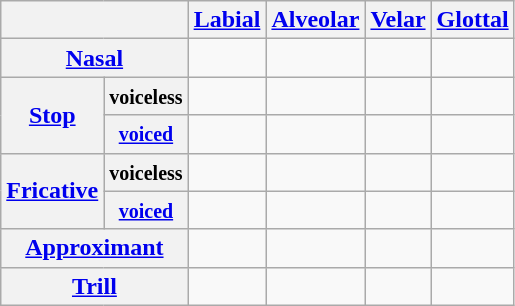<table class="wikitable" style="text-align:center">
<tr>
<th colspan="2"></th>
<th><a href='#'>Labial</a></th>
<th><a href='#'>Alveolar</a></th>
<th><a href='#'>Velar</a></th>
<th><a href='#'>Glottal</a></th>
</tr>
<tr>
<th colspan="2"><a href='#'>Nasal</a></th>
<td></td>
<td></td>
<td></td>
<td></td>
</tr>
<tr>
<th rowspan="2"><a href='#'>Stop</a></th>
<th><small>voiceless</small></th>
<td></td>
<td></td>
<td></td>
<td></td>
</tr>
<tr>
<th><a href='#'><small>voiced</small></a></th>
<td></td>
<td></td>
<td></td>
<td></td>
</tr>
<tr>
<th rowspan="2"><a href='#'>Fricative</a></th>
<th><small>voiceless</small></th>
<td></td>
<td></td>
<td></td>
<td></td>
</tr>
<tr>
<th><a href='#'><small>voiced</small></a></th>
<td></td>
<td></td>
<td></td>
<td></td>
</tr>
<tr>
<th colspan="2"><a href='#'>Approximant</a></th>
<td></td>
<td></td>
<td></td>
<td></td>
</tr>
<tr>
<th colspan="2"><a href='#'>Trill</a></th>
<td></td>
<td></td>
<td></td>
<td></td>
</tr>
</table>
